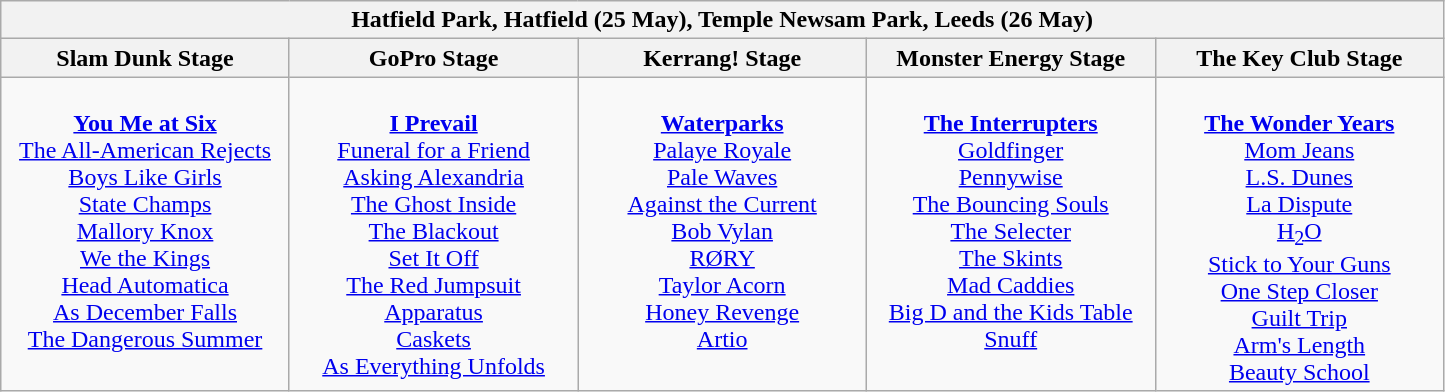<table class="wikitable">
<tr>
<th colspan="7"><strong>Hatfield Park, Hatfield (25 May), Temple Newsam Park, Leeds (26 May)</strong></th>
</tr>
<tr>
<th>Slam Dunk Stage</th>
<th>GoPro Stage</th>
<th>Kerrang! Stage</th>
<th>Monster Energy Stage</th>
<th>The Key Club Stage</th>
</tr>
<tr>
<td valign="top" align="center" width="185"><br><strong><a href='#'>You Me at Six</a></strong>
<br><a href='#'>The All-American Rejects</a>
<br><a href='#'>Boys Like Girls</a>
<br><a href='#'>State Champs</a>
<br><a href='#'>Mallory Knox</a>
<br><a href='#'>We the Kings</a>
<br><a href='#'>Head Automatica</a>
<br><a href='#'>As December Falls</a>
<br><a href='#'>The Dangerous Summer</a></td>
<td valign="top" align="center" width="185"><br><strong><a href='#'>I Prevail</a></strong>
<br><a href='#'>Funeral for a Friend</a>
<br><a href='#'>Asking Alexandria</a>
<br><a href='#'>The Ghost Inside</a>
<br><a href='#'>The Blackout</a>
<br><a href='#'>Set It Off</a>
<br><a href='#'>The Red Jumpsuit Apparatus</a>
<br><a href='#'>Caskets</a>
<br><a href='#'>As Everything Unfolds</a></td>
<td valign="top" align="center" width="185"><br><strong><a href='#'>Waterparks</a></strong>
<br><a href='#'>Palaye Royale</a>
<br><a href='#'>Pale Waves</a>
<br><a href='#'>Against the Current</a>
<br><a href='#'>Bob Vylan</a>
<br><a href='#'>RØRY</a>
<br><a href='#'>Taylor Acorn</a>
<br><a href='#'>Honey Revenge</a>
<br><a href='#'>Artio</a></td>
<td valign="top" align="center" width="185"><br><strong><a href='#'>The Interrupters</a></strong>
<br><a href='#'>Goldfinger</a>
<br><a href='#'>Pennywise</a>
<br><a href='#'>The Bouncing Souls</a>
<br><a href='#'>The Selecter</a>
<br><a href='#'>The Skints</a>
<br><a href='#'>Mad Caddies</a>
<br><a href='#'>Big D and the Kids Table</a>
<br><a href='#'>Snuff</a></td>
<td valign="top" align="center" width="185"><br><strong><a href='#'>The Wonder Years</a></strong>
<br><a href='#'>Mom Jeans</a>
<br><a href='#'>L.S. Dunes</a>
<br><a href='#'>La Dispute</a>
<br><a href='#'>H<sub>2</sub>O</a>
<br><a href='#'>Stick to Your Guns</a>
<br><a href='#'>One Step Closer</a>
<br><a href='#'>Guilt Trip</a>
<br><a href='#'>Arm's Length</a>
<br><a href='#'>Beauty School</a></td>
</tr>
</table>
